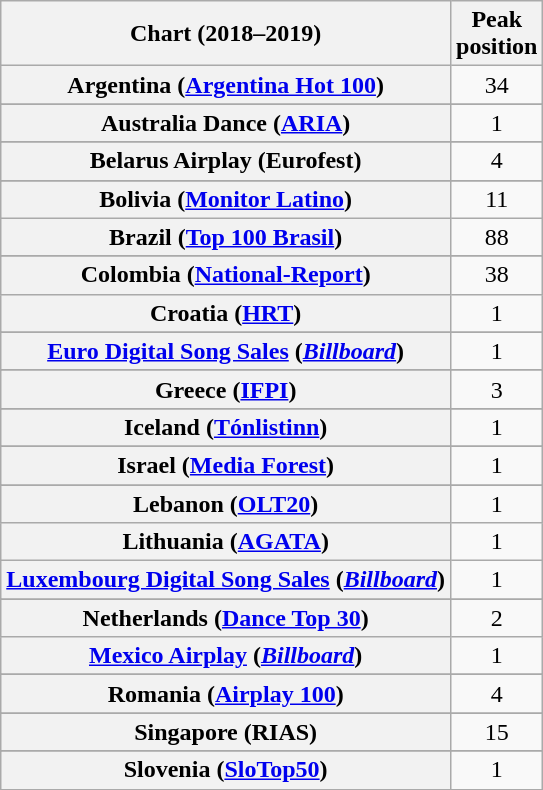<table class="wikitable sortable plainrowheaders" style="text-align:center">
<tr>
<th scope="col">Chart (2018–2019)</th>
<th scope="col">Peak<br> position</th>
</tr>
<tr>
<th scope="row">Argentina (<a href='#'>Argentina Hot 100</a>)</th>
<td>34</td>
</tr>
<tr>
</tr>
<tr>
<th scope="row">Australia Dance (<a href='#'>ARIA</a>)</th>
<td>1</td>
</tr>
<tr>
</tr>
<tr>
<th scope="row">Belarus Airplay (Eurofest)</th>
<td>4</td>
</tr>
<tr>
</tr>
<tr>
</tr>
<tr>
</tr>
<tr>
</tr>
<tr>
<th scope="row">Bolivia (<a href='#'>Monitor Latino</a>)</th>
<td>11</td>
</tr>
<tr>
<th scope="row">Brazil (<a href='#'>Top 100 Brasil</a>)</th>
<td>88</td>
</tr>
<tr>
</tr>
<tr>
</tr>
<tr>
</tr>
<tr>
</tr>
<tr>
</tr>
<tr>
<th scope="row">Colombia (<a href='#'>National-Report</a>)</th>
<td>38</td>
</tr>
<tr>
<th scope="row">Croatia (<a href='#'>HRT</a>)</th>
<td>1</td>
</tr>
<tr>
</tr>
<tr>
</tr>
<tr>
</tr>
<tr>
<th scope="row"><a href='#'>Euro Digital Song Sales</a> (<em><a href='#'>Billboard</a></em>)</th>
<td>1</td>
</tr>
<tr>
</tr>
<tr>
</tr>
<tr>
</tr>
<tr>
<th scope="row">Greece (<a href='#'>IFPI</a>)</th>
<td>3</td>
</tr>
<tr>
</tr>
<tr>
</tr>
<tr>
</tr>
<tr>
</tr>
<tr>
<th scope="row">Iceland (<a href='#'>Tónlistinn</a>)</th>
<td>1</td>
</tr>
<tr>
</tr>
<tr>
<th scope="row">Israel (<a href='#'>Media Forest</a>)</th>
<td>1</td>
</tr>
<tr>
</tr>
<tr>
</tr>
<tr>
<th scope="row">Lebanon (<a href='#'>OLT20</a>)</th>
<td>1</td>
</tr>
<tr>
<th scope="row">Lithuania (<a href='#'>AGATA</a>)</th>
<td>1</td>
</tr>
<tr>
<th scope="row"><a href='#'>Luxembourg Digital Song Sales</a> (<em><a href='#'>Billboard</a></em>)</th>
<td>1</td>
</tr>
<tr>
</tr>
<tr>
</tr>
<tr>
<th scope="row">Netherlands (<a href='#'>Dance Top 30</a>)</th>
<td>2</td>
</tr>
<tr>
<th scope="row"><a href='#'>Mexico Airplay</a> (<a href='#'><em>Billboard</em></a>)</th>
<td>1</td>
</tr>
<tr>
</tr>
<tr>
</tr>
<tr>
</tr>
<tr>
</tr>
<tr>
<th scope="row">Romania (<a href='#'>Airplay 100</a>)</th>
<td>4</td>
</tr>
<tr>
</tr>
<tr>
</tr>
<tr>
<th scope="row">Singapore (RIAS)</th>
<td>15</td>
</tr>
<tr>
</tr>
<tr>
</tr>
<tr>
<th scope="row">Slovenia (<a href='#'>SloTop50</a>)</th>
<td>1</td>
</tr>
<tr>
</tr>
<tr>
</tr>
<tr>
</tr>
<tr>
</tr>
<tr>
</tr>
<tr>
</tr>
<tr>
</tr>
<tr>
</tr>
<tr>
</tr>
<tr>
</tr>
</table>
